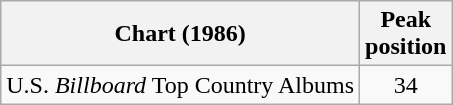<table class="wikitable">
<tr>
<th>Chart (1986)</th>
<th>Peak<br>position</th>
</tr>
<tr>
<td>U.S. <em>Billboard</em> Top Country Albums</td>
<td align="center">34</td>
</tr>
</table>
